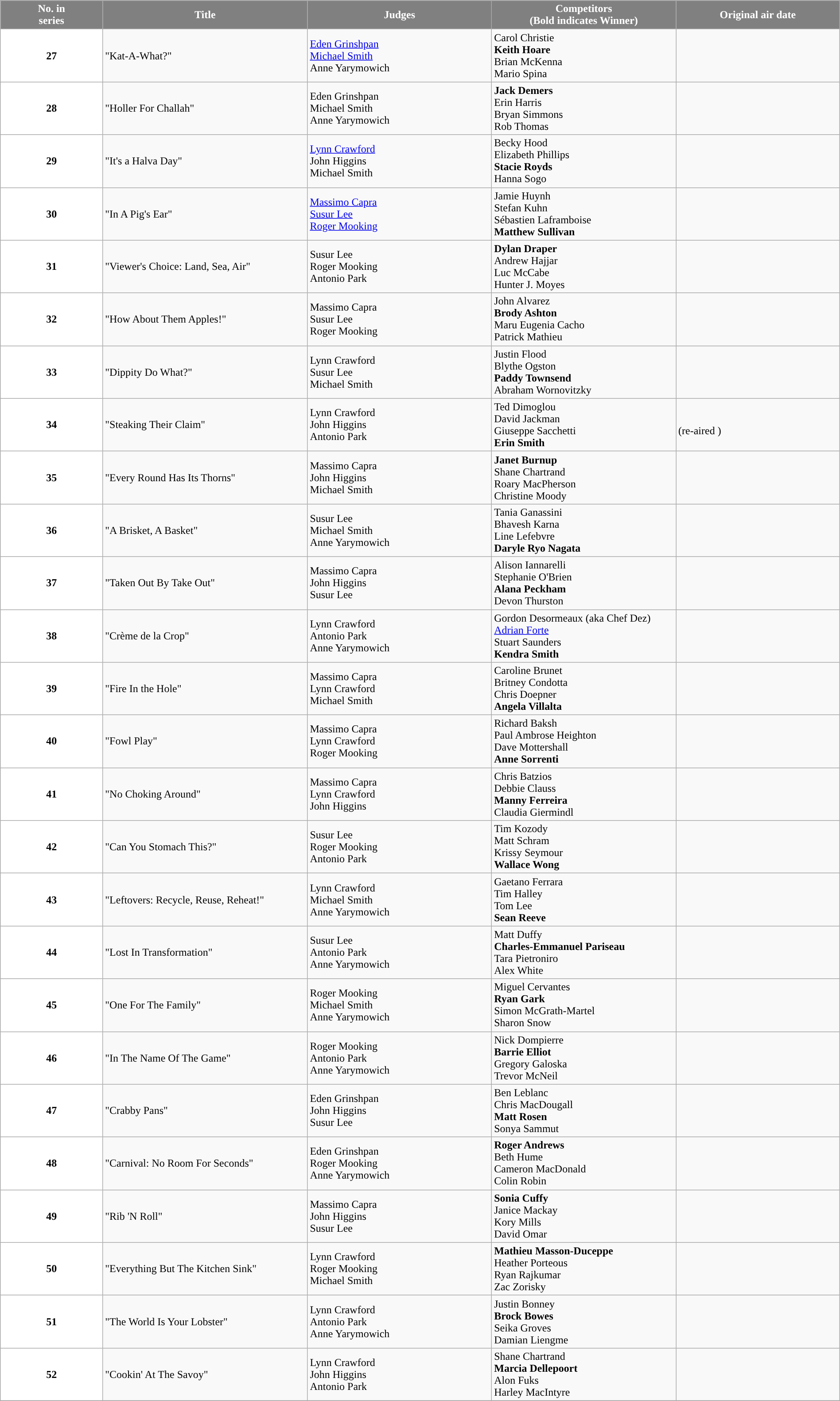<table class="wikitable" style="width:100%;margin:auto;">
<tr>
<th scope="col" style="background-color:#808080;color:white;width:10%;">No. in<br>series</th>
<th scope="col" style="background-color:#808080;color:white;width:20%;">Title<br></th>
<th scope="col" style="background-color:#808080;color:white;width:18%;">Judges<br></th>
<th scope="col" style="background-color:#808080;color:white;width:18%;">Competitors<br><span>(<strong>Bold</strong> indicates Winner)</span></th>
<th scope="col" style="background-color:#808080;color:white;width:16%;">Original air date<br></th>
</tr>
<tr>
<th scope="row" style="background-color:white">27</th>
<td>"Kat-A-What?"</td>
<td><a href='#'>Eden Grinshpan</a><br><a href='#'>Michael Smith</a><br>Anne Yarymowich</td>
<td>Carol Christie<br><strong>Keith Hoare</strong><br>Brian McKenna<br>Mario Spina</td>
<td></td>
</tr>
<tr>
<th scope="row" style="background-color:white">28</th>
<td>"Holler For Challah"</td>
<td>Eden Grinshpan<br>Michael Smith<br>Anne Yarymowich</td>
<td><strong>Jack Demers</strong><br>Erin Harris<br>Bryan Simmons<br>Rob Thomas</td>
<td></td>
</tr>
<tr>
<th scope="row" style="background-color:white">29</th>
<td>"It's a Halva Day"</td>
<td><a href='#'>Lynn Crawford</a><br>John Higgins<br>Michael Smith</td>
<td>Becky Hood<br>Elizabeth Phillips<br><strong>Stacie Royds</strong><br>Hanna Sogo</td>
<td></td>
</tr>
<tr>
<th scope="row" style="background-color:white">30</th>
<td>"In A Pig's Ear"</td>
<td><a href='#'>Massimo Capra</a><br><a href='#'>Susur Lee</a><br><a href='#'>Roger Mooking</a></td>
<td>Jamie Huynh<br>Stefan Kuhn<br>Sébastien Laframboise<br><strong>Matthew Sullivan</strong></td>
<td></td>
</tr>
<tr>
<th scope="row" style="background-color:white">31</th>
<td>"Viewer's Choice: Land, Sea, Air"</td>
<td>Susur Lee<br>Roger Mooking<br>Antonio Park</td>
<td><strong>Dylan Draper</strong><br>Andrew Hajjar<br>Luc McCabe<br>Hunter J. Moyes</td>
<td></td>
</tr>
<tr>
<th scope="row" style="background-color:white">32</th>
<td>"How About Them Apples!"</td>
<td>Massimo Capra<br>Susur Lee<br>Roger Mooking</td>
<td>John Alvarez<br><strong>Brody Ashton</strong><br>Maru Eugenia Cacho<br>Patrick Mathieu</td>
<td></td>
</tr>
<tr>
<th scope="row" style="background-color:white">33</th>
<td>"Dippity Do What?"</td>
<td>Lynn Crawford<br>Susur Lee<br>Michael Smith</td>
<td>Justin Flood<br>Blythe Ogston<br><strong>Paddy Townsend</strong><br>Abraham Wornovitzky</td>
<td></td>
</tr>
<tr>
<th scope="row" style="background-color:white">34</th>
<td>"Steaking Their Claim"</td>
<td>Lynn Crawford<br>John Higgins<br>Antonio Park</td>
<td>Ted Dimoglou<br>David Jackman<br>Giuseppe Sacchetti<br><strong>Erin Smith</strong></td>
<td><br>(re-aired )</td>
</tr>
<tr>
<th scope="row" style="background-color:white">35</th>
<td>"Every Round Has Its Thorns"</td>
<td>Massimo Capra<br>John Higgins<br>Michael Smith</td>
<td><strong>Janet Burnup</strong><br>Shane Chartrand<br>Roary MacPherson<br>Christine Moody</td>
<td></td>
</tr>
<tr>
<th scope="row" style="background-color:white">36</th>
<td>"A Brisket, A Basket"</td>
<td>Susur Lee<br>Michael Smith<br>Anne Yarymowich</td>
<td>Tania Ganassini<br>Bhavesh Karna<br>Line Lefebvre<br><strong>Daryle Ryo Nagata</strong></td>
<td></td>
</tr>
<tr>
<th scope="row" style="background-color:white">37</th>
<td>"Taken Out By Take Out"</td>
<td>Massimo Capra<br>John Higgins<br>Susur Lee</td>
<td>Alison Iannarelli<br>Stephanie O'Brien<br><strong>Alana Peckham</strong><br>Devon Thurston</td>
<td></td>
</tr>
<tr>
<th scope="row" style="background-color:white">38</th>
<td>"Crème de la Crop"</td>
<td>Lynn Crawford<br>Antonio Park<br>Anne Yarymowich</td>
<td>Gordon Desormeaux (aka Chef Dez)<br><a href='#'>Adrian Forte</a><br>Stuart Saunders<br><strong>Kendra Smith</strong></td>
<td></td>
</tr>
<tr>
<th scope="row" style="background-color:white">39</th>
<td>"Fire In the Hole"</td>
<td>Massimo Capra<br>Lynn Crawford<br>Michael Smith</td>
<td>Caroline Brunet<br>Britney Condotta<br>Chris Doepner<br><strong>Angela Villalta</strong></td>
<td></td>
</tr>
<tr>
<th scope="row" style="background-color:white">40</th>
<td>"Fowl Play"</td>
<td>Massimo Capra<br>Lynn Crawford<br>Roger Mooking</td>
<td>Richard Baksh<br>Paul Ambrose Heighton<br>Dave Mottershall<br><strong>Anne Sorrenti</strong></td>
<td></td>
</tr>
<tr>
<th scope="row" style="background-color:white">41</th>
<td>"No Choking Around"</td>
<td>Massimo Capra<br>Lynn Crawford<br>John Higgins</td>
<td>Chris Batzios<br>Debbie Clauss<br><strong>Manny Ferreira</strong><br>Claudia Giermindl</td>
<td></td>
</tr>
<tr>
<th scope="row" style="background-color:white">42</th>
<td>"Can You Stomach This?"</td>
<td>Susur Lee<br>Roger Mooking<br>Antonio Park</td>
<td>Tim Kozody<br>Matt Schram<br>Krissy Seymour<br><strong>Wallace Wong</strong></td>
<td></td>
</tr>
<tr>
<th scope="row" style="background-color:white">43</th>
<td>"Leftovers: Recycle, Reuse, Reheat!"</td>
<td>Lynn Crawford<br>Michael Smith<br>Anne Yarymowich</td>
<td>Gaetano Ferrara<br>Tim Halley<br>Tom Lee<br><strong>Sean Reeve</strong></td>
<td></td>
</tr>
<tr>
<th scope="row" style="background-color:white">44</th>
<td>"Lost In Transformation"</td>
<td>Susur Lee<br>Antonio Park<br>Anne Yarymowich</td>
<td>Matt Duffy<br><strong>Charles-Emmanuel Pariseau</strong><br>Tara Pietroniro<br>Alex White</td>
<td></td>
</tr>
<tr>
<th scope="row" style="background-color:white">45</th>
<td>"One For The Family"</td>
<td>Roger Mooking<br>Michael Smith<br>Anne Yarymowich</td>
<td>Miguel Cervantes<br><strong>Ryan Gark</strong><br>Simon McGrath-Martel<br>Sharon Snow</td>
<td></td>
</tr>
<tr>
<th scope="row" style="background-color:white">46</th>
<td>"In The Name Of The Game"</td>
<td>Roger Mooking<br>Antonio Park<br>Anne Yarymowich</td>
<td>Nick Dompierre<br><strong>Barrie Elliot</strong><br>Gregory Galoska<br>Trevor McNeil</td>
<td></td>
</tr>
<tr>
<th scope="row" style="background-color:white">47</th>
<td>"Crabby Pans"</td>
<td>Eden Grinshpan<br>John Higgins<br>Susur Lee</td>
<td>Ben Leblanc<br>Chris MacDougall<br><strong>Matt Rosen</strong><br>Sonya Sammut</td>
<td></td>
</tr>
<tr>
<th scope="row" style="background-color:white">48</th>
<td>"Carnival: No Room For Seconds"</td>
<td>Eden Grinshpan<br>Roger Mooking<br>Anne Yarymowich</td>
<td><strong>Roger Andrews</strong><br>Beth Hume<br>Cameron MacDonald<br>Colin Robin</td>
<td></td>
</tr>
<tr>
<th scope="row" style="background-color:white">49</th>
<td>"Rib 'N Roll"</td>
<td>Massimo Capra<br>John Higgins<br>Susur Lee</td>
<td><strong>Sonia Cuffy</strong><br>Janice Mackay<br>Kory Mills<br>David Omar</td>
<td></td>
</tr>
<tr>
<th scope="row" style="background-color:white">50</th>
<td>"Everything But The Kitchen Sink"</td>
<td>Lynn Crawford<br>Roger Mooking<br>Michael Smith</td>
<td><strong>Mathieu Masson-Duceppe</strong><br>Heather Porteous<br>Ryan Rajkumar<br>Zac Zorisky</td>
<td></td>
</tr>
<tr>
<th scope="row" style="background-color:white">51</th>
<td>"The World Is Your Lobster"</td>
<td>Lynn Crawford<br>Antonio Park<br>Anne Yarymowich</td>
<td>Justin Bonney<br><strong>Brock Bowes</strong><br>Seika Groves<br>Damian Liengme</td>
<td></td>
</tr>
<tr>
<th scope="row" style="background-color:white">52</th>
<td>"Cookin' At The Savoy"</td>
<td>Lynn Crawford<br>John Higgins<br>Antonio Park</td>
<td>Shane Chartrand<br><strong>Marcia Dellepoort</strong><br>Alon Fuks<br>Harley MacIntyre</td>
<td></td>
</tr>
<tr>
</tr>
</table>
